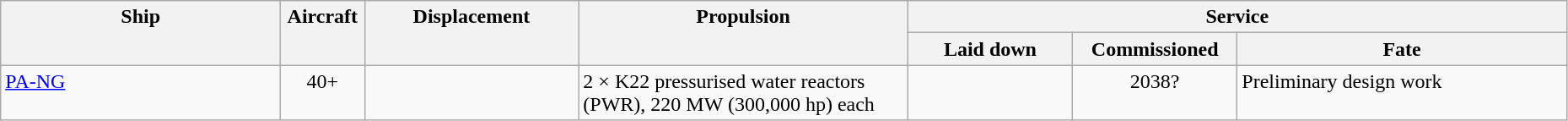<table class="wikitable" style="width:98%;">
<tr valign="top"|- valign="top">
<th style="width:17%; text-align:center;" rowspan="2">Ship</th>
<th style="width:5%; text-align:center;" rowspan="2">Aircraft</th>
<th style="width:13%; text-align:center;" rowspan="2">Displacement</th>
<th style="width:20%; text-align:center;" rowspan="2">Propulsion</th>
<th style="width:40%; text-align:center;" colspan="3">Service</th>
</tr>
<tr valign="top">
<th style="width:10%; text-align:center;">Laid down</th>
<th style="width:10%; text-align:center;">Commissioned</th>
<th style="width:20%; text-align:center;">Fate</th>
</tr>
<tr valign="top">
<td align= left><a href='#'>PA-NG</a></td>
<td style="text-align:center;">40+</td>
<td style="text-align:center;"></td>
<td align= left>2 × K22 pressurised water reactors (PWR), 220 MW (300,000 hp) each</td>
<td style="text-align:center;"></td>
<td style="text-align:center;">2038?</td>
<td align= left>Preliminary design work</td>
</tr>
</table>
